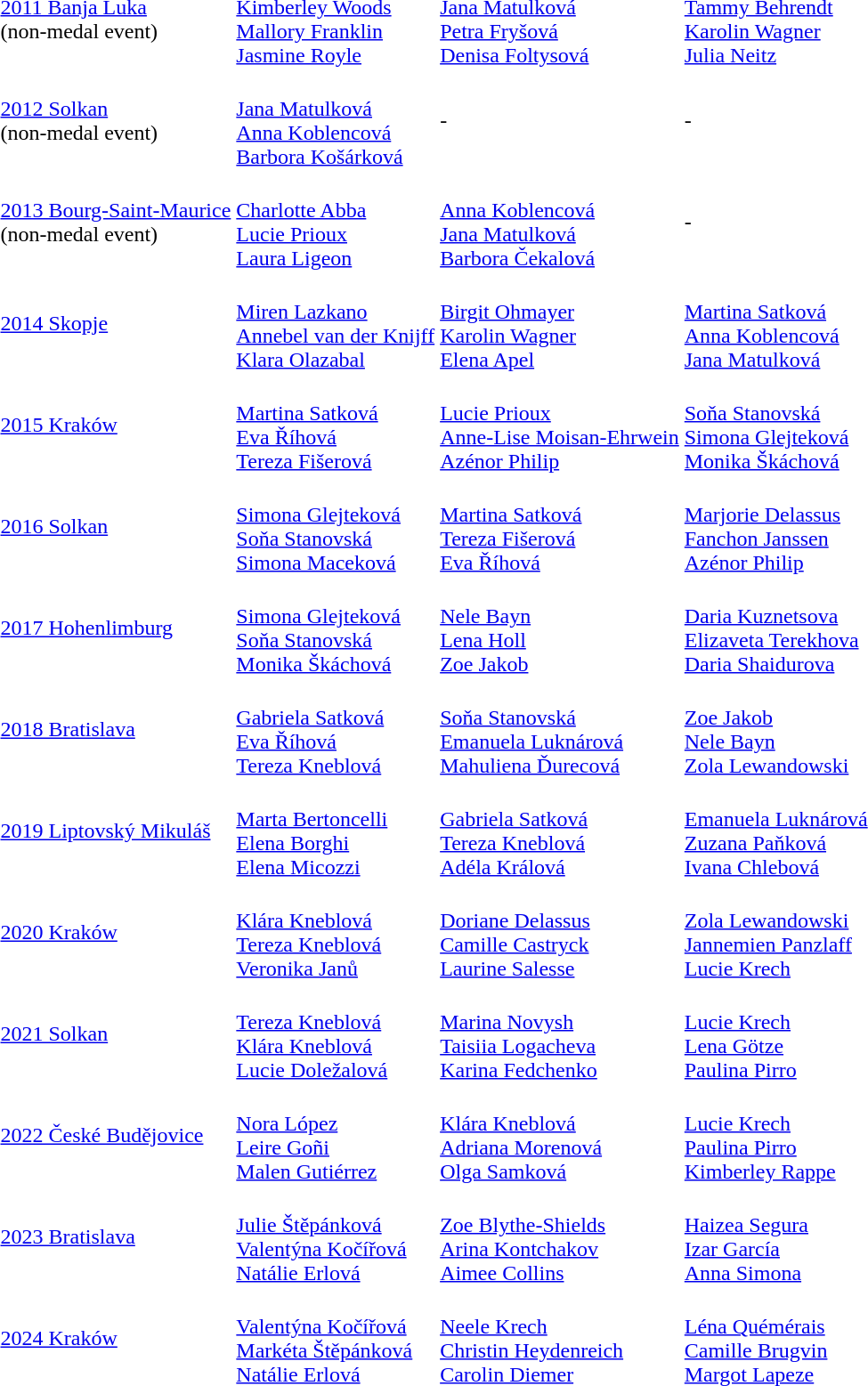<table>
<tr>
<td><a href='#'>2011 Banja Luka</a><br>(non-medal event)</td>
<td><br><a href='#'>Kimberley Woods</a><br><a href='#'>Mallory Franklin</a><br><a href='#'>Jasmine Royle</a></td>
<td><br><a href='#'>Jana Matulková</a><br><a href='#'>Petra Fryšová</a><br><a href='#'>Denisa Foltysová</a></td>
<td><br><a href='#'>Tammy Behrendt</a><br><a href='#'>Karolin Wagner</a><br><a href='#'>Julia Neitz</a></td>
</tr>
<tr>
<td><a href='#'>2012 Solkan</a><br>(non-medal event)</td>
<td><br><a href='#'>Jana Matulková</a><br><a href='#'>Anna Koblencová</a><br><a href='#'>Barbora Košárková</a></td>
<td>-</td>
<td>-</td>
</tr>
<tr>
<td><a href='#'>2013 Bourg-Saint-Maurice</a><br>(non-medal event)</td>
<td><br><a href='#'>Charlotte Abba</a><br><a href='#'>Lucie Prioux</a><br><a href='#'>Laura Ligeon</a></td>
<td><br><a href='#'>Anna Koblencová</a><br><a href='#'>Jana Matulková</a><br><a href='#'>Barbora Čekalová</a></td>
<td>-</td>
</tr>
<tr>
<td><a href='#'>2014 Skopje</a></td>
<td><br><a href='#'>Miren Lazkano</a><br><a href='#'>Annebel van der Knijff</a><br><a href='#'>Klara Olazabal</a></td>
<td><br><a href='#'>Birgit Ohmayer</a><br><a href='#'>Karolin Wagner</a><br><a href='#'>Elena Apel</a></td>
<td><br><a href='#'>Martina Satková</a><br><a href='#'>Anna Koblencová</a><br><a href='#'>Jana Matulková</a></td>
</tr>
<tr>
<td><a href='#'>2015 Kraków</a></td>
<td><br><a href='#'>Martina Satková</a><br><a href='#'>Eva Říhová</a><br><a href='#'>Tereza Fišerová</a></td>
<td><br><a href='#'>Lucie Prioux</a><br><a href='#'>Anne-Lise Moisan-Ehrwein</a><br><a href='#'>Azénor Philip</a></td>
<td><br><a href='#'>Soňa Stanovská</a><br><a href='#'>Simona Glejteková</a><br><a href='#'>Monika Škáchová</a></td>
</tr>
<tr>
<td><a href='#'>2016 Solkan</a></td>
<td><br><a href='#'>Simona Glejteková</a><br><a href='#'>Soňa Stanovská</a><br><a href='#'>Simona Maceková</a></td>
<td><br><a href='#'>Martina Satková</a><br><a href='#'>Tereza Fišerová</a><br><a href='#'>Eva Říhová</a></td>
<td><br><a href='#'>Marjorie Delassus</a><br><a href='#'>Fanchon Janssen</a><br><a href='#'>Azénor Philip</a></td>
</tr>
<tr>
<td><a href='#'>2017 Hohenlimburg</a></td>
<td><br><a href='#'>Simona Glejteková</a><br><a href='#'>Soňa Stanovská</a><br><a href='#'>Monika Škáchová</a></td>
<td><br><a href='#'>Nele Bayn</a><br><a href='#'>Lena Holl</a><br><a href='#'>Zoe Jakob</a></td>
<td><br><a href='#'>Daria Kuznetsova</a><br><a href='#'>Elizaveta Terekhova</a><br><a href='#'>Daria Shaidurova</a></td>
</tr>
<tr>
<td><a href='#'>2018 Bratislava</a></td>
<td><br><a href='#'>Gabriela Satková</a><br><a href='#'>Eva Říhová</a><br><a href='#'>Tereza Kneblová</a></td>
<td><br><a href='#'>Soňa Stanovská</a><br><a href='#'>Emanuela Luknárová</a><br><a href='#'>Mahuliena Ďurecová</a></td>
<td><br><a href='#'>Zoe Jakob</a><br><a href='#'>Nele Bayn</a><br><a href='#'>Zola Lewandowski</a></td>
</tr>
<tr>
<td><a href='#'>2019 Liptovský Mikuláš</a></td>
<td><br><a href='#'>Marta Bertoncelli</a><br><a href='#'>Elena Borghi</a><br><a href='#'>Elena Micozzi</a></td>
<td><br><a href='#'>Gabriela Satková</a><br><a href='#'>Tereza Kneblová</a><br><a href='#'>Adéla Králová</a></td>
<td><br><a href='#'>Emanuela Luknárová</a><br><a href='#'>Zuzana Paňková</a><br><a href='#'>Ivana Chlebová</a></td>
</tr>
<tr>
<td><a href='#'>2020 Kraków</a></td>
<td><br><a href='#'>Klára Kneblová</a><br><a href='#'>Tereza Kneblová</a><br><a href='#'>Veronika Janů</a></td>
<td><br><a href='#'>Doriane Delassus</a><br><a href='#'>Camille Castryck</a><br><a href='#'>Laurine Salesse</a></td>
<td><br><a href='#'>Zola Lewandowski</a><br><a href='#'>Jannemien Panzlaff</a><br><a href='#'>Lucie Krech</a></td>
</tr>
<tr>
<td><a href='#'>2021 Solkan</a></td>
<td><br><a href='#'>Tereza Kneblová</a><br><a href='#'>Klára Kneblová</a><br><a href='#'>Lucie Doležalová</a></td>
<td><br><a href='#'>Marina Novysh</a><br><a href='#'>Taisiia Logacheva</a><br><a href='#'>Karina Fedchenko</a></td>
<td><br><a href='#'>Lucie Krech</a><br><a href='#'>Lena Götze</a><br><a href='#'>Paulina Pirro</a></td>
</tr>
<tr>
<td><a href='#'>2022 České Budějovice</a></td>
<td><br><a href='#'>Nora López</a><br><a href='#'>Leire Goñi</a><br><a href='#'>Malen Gutiérrez</a></td>
<td><br><a href='#'>Klára Kneblová</a><br><a href='#'>Adriana Morenová</a><br><a href='#'>Olga Samková</a></td>
<td><br><a href='#'>Lucie Krech</a><br><a href='#'>Paulina Pirro</a><br><a href='#'>Kimberley Rappe</a></td>
</tr>
<tr>
<td><a href='#'>2023 Bratislava</a></td>
<td><br><a href='#'>Julie Štěpánková</a><br><a href='#'>Valentýna Kočířová</a><br><a href='#'>Natálie Erlová</a></td>
<td><br><a href='#'>Zoe Blythe-Shields</a><br><a href='#'>Arina Kontchakov</a><br><a href='#'>Aimee Collins</a></td>
<td><br><a href='#'>Haizea Segura</a><br><a href='#'>Izar García</a><br><a href='#'>Anna Simona</a></td>
</tr>
<tr>
<td><a href='#'>2024 Kraków</a></td>
<td><br><a href='#'>Valentýna Kočířová</a><br><a href='#'>Markéta Štěpánková</a><br><a href='#'>Natálie Erlová</a></td>
<td><br><a href='#'>Neele Krech</a><br><a href='#'>Christin Heydenreich</a><br><a href='#'>Carolin Diemer</a></td>
<td><br><a href='#'>Léna Quémérais</a><br><a href='#'>Camille Brugvin</a><br><a href='#'>Margot Lapeze</a></td>
</tr>
</table>
